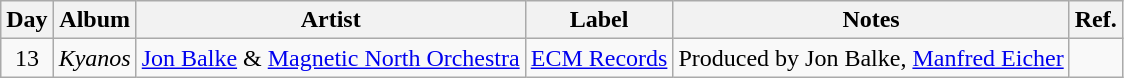<table class="wikitable">
<tr>
<th>Day</th>
<th>Album</th>
<th>Artist</th>
<th>Label</th>
<th>Notes</th>
<th>Ref.</th>
</tr>
<tr>
<td rowspan="1" style="text-align:center;">13</td>
<td><em>Kyanos</em></td>
<td><a href='#'>Jon Balke</a> & <a href='#'>Magnetic North Orchestra</a></td>
<td><a href='#'>ECM Records</a></td>
<td>Produced by Jon Balke, <a href='#'>Manfred Eicher</a></td>
<td style="text-align:center;"></td>
</tr>
</table>
